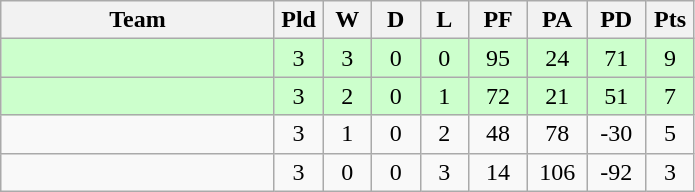<table class="wikitable" style="text-align:center;">
<tr>
<th width=175>Team</th>
<th width=25 abbr="Played">Pld</th>
<th width=25 abbr="Won">W</th>
<th width=25 abbr="Drawn">D</th>
<th width=25 abbr="Lost">L</th>
<th width=32 abbr="Points for">PF</th>
<th width=32 abbr="Points against">PA</th>
<th width=32 abbr="Points difference">PD</th>
<th width=25 abbr="Points">Pts</th>
</tr>
<tr bgcolor=ccffcc>
<td align=left></td>
<td>3</td>
<td>3</td>
<td>0</td>
<td>0</td>
<td>95</td>
<td>24</td>
<td>71</td>
<td>9</td>
</tr>
<tr bgcolor=ccffcc>
<td align=left></td>
<td>3</td>
<td>2</td>
<td>0</td>
<td>1</td>
<td>72</td>
<td>21</td>
<td>51</td>
<td>7</td>
</tr>
<tr>
<td align=left></td>
<td>3</td>
<td>1</td>
<td>0</td>
<td>2</td>
<td>48</td>
<td>78</td>
<td>-30</td>
<td>5</td>
</tr>
<tr>
<td align=left></td>
<td>3</td>
<td>0</td>
<td>0</td>
<td>3</td>
<td>14</td>
<td>106</td>
<td>-92</td>
<td>3</td>
</tr>
</table>
